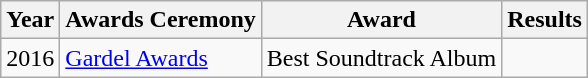<table class="wikitable">
<tr>
<th>Year</th>
<th>Awards Ceremony</th>
<th>Award</th>
<th>Results</th>
</tr>
<tr>
<td align=center>2016</td>
<td><a href='#'>Gardel Awards</a></td>
<td>Best Soundtrack Album</td>
<td></td>
</tr>
</table>
